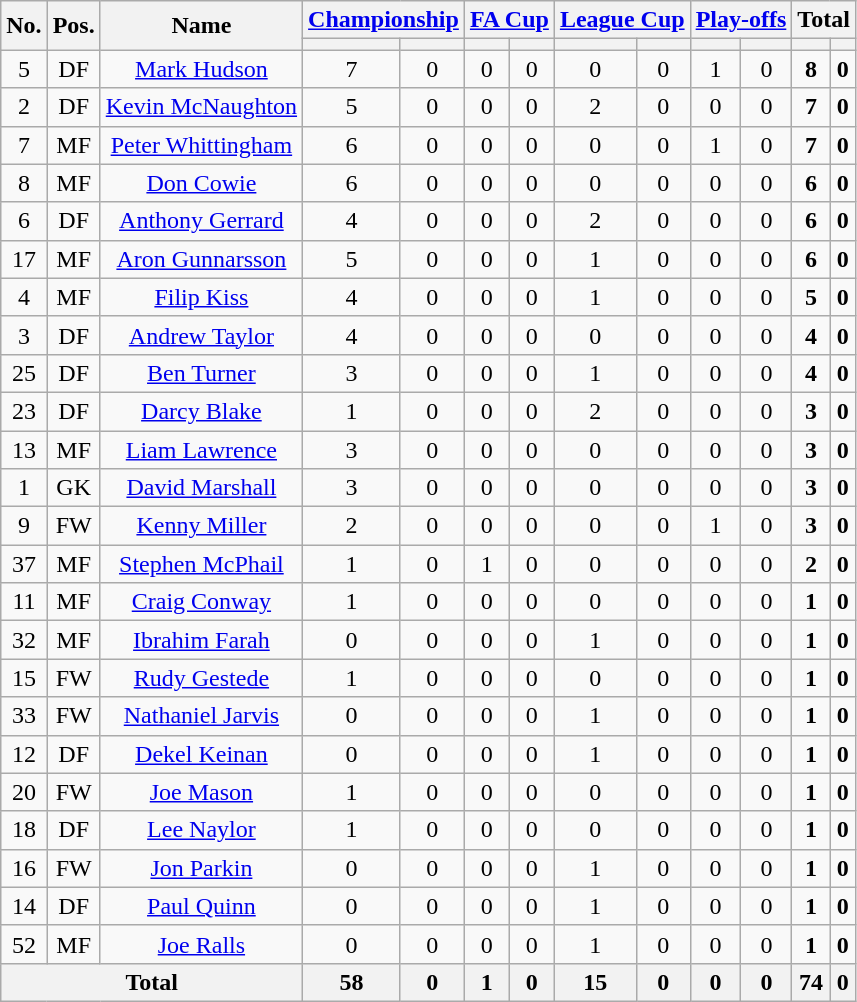<table class="wikitable sortable" style="text-align: center;">
<tr>
<th rowspan="2">No.</th>
<th rowspan="2">Pos.</th>
<th rowspan="2">Name</th>
<th colspan="2"><a href='#'>Championship</a></th>
<th colspan="2"><a href='#'>FA Cup</a></th>
<th colspan="2"><a href='#'>League Cup</a></th>
<th colspan="2"><a href='#'>Play-offs</a></th>
<th colspan="2">Total</th>
</tr>
<tr>
<th></th>
<th></th>
<th></th>
<th></th>
<th></th>
<th></th>
<th></th>
<th></th>
<th></th>
<th></th>
</tr>
<tr>
<td>5</td>
<td>DF</td>
<td><a href='#'>Mark Hudson</a></td>
<td>7</td>
<td>0</td>
<td>0</td>
<td>0</td>
<td>0</td>
<td>0</td>
<td>1</td>
<td>0</td>
<td><strong>8</strong></td>
<td><strong>0</strong></td>
</tr>
<tr>
<td>2</td>
<td>DF</td>
<td><a href='#'>Kevin McNaughton</a></td>
<td>5</td>
<td>0</td>
<td>0</td>
<td>0</td>
<td>2</td>
<td>0</td>
<td>0</td>
<td>0</td>
<td><strong>7</strong></td>
<td><strong>0</strong></td>
</tr>
<tr>
<td>7</td>
<td>MF</td>
<td><a href='#'>Peter Whittingham</a></td>
<td>6</td>
<td>0</td>
<td>0</td>
<td>0</td>
<td>0</td>
<td>0</td>
<td>1</td>
<td>0</td>
<td><strong>7</strong></td>
<td><strong>0</strong></td>
</tr>
<tr>
<td>8</td>
<td>MF</td>
<td><a href='#'>Don Cowie</a></td>
<td>6</td>
<td>0</td>
<td>0</td>
<td>0</td>
<td>0</td>
<td>0</td>
<td>0</td>
<td>0</td>
<td><strong>6</strong></td>
<td><strong>0</strong></td>
</tr>
<tr>
<td>6</td>
<td>DF</td>
<td><a href='#'>Anthony Gerrard</a></td>
<td>4</td>
<td>0</td>
<td>0</td>
<td>0</td>
<td>2</td>
<td>0</td>
<td>0</td>
<td>0</td>
<td><strong>6</strong></td>
<td><strong>0</strong></td>
</tr>
<tr>
<td>17</td>
<td>MF</td>
<td><a href='#'>Aron Gunnarsson</a></td>
<td>5</td>
<td>0</td>
<td>0</td>
<td>0</td>
<td>1</td>
<td>0</td>
<td>0</td>
<td>0</td>
<td><strong>6</strong></td>
<td><strong>0</strong></td>
</tr>
<tr>
<td>4</td>
<td>MF</td>
<td><a href='#'>Filip Kiss</a></td>
<td>4</td>
<td>0</td>
<td>0</td>
<td>0</td>
<td>1</td>
<td>0</td>
<td>0</td>
<td>0</td>
<td><strong>5</strong></td>
<td><strong>0</strong></td>
</tr>
<tr>
<td>3</td>
<td>DF</td>
<td><a href='#'>Andrew Taylor</a></td>
<td>4</td>
<td>0</td>
<td>0</td>
<td>0</td>
<td>0</td>
<td>0</td>
<td>0</td>
<td>0</td>
<td><strong>4</strong></td>
<td><strong>0</strong></td>
</tr>
<tr>
<td>25</td>
<td>DF</td>
<td><a href='#'>Ben Turner</a></td>
<td>3</td>
<td>0</td>
<td>0</td>
<td>0</td>
<td>1</td>
<td>0</td>
<td>0</td>
<td>0</td>
<td><strong>4</strong></td>
<td><strong>0</strong></td>
</tr>
<tr>
<td>23</td>
<td>DF</td>
<td><a href='#'>Darcy Blake</a></td>
<td>1</td>
<td>0</td>
<td>0</td>
<td>0</td>
<td>2</td>
<td>0</td>
<td>0</td>
<td>0</td>
<td><strong>3</strong></td>
<td><strong>0</strong></td>
</tr>
<tr>
<td>13</td>
<td>MF</td>
<td><a href='#'>Liam Lawrence</a></td>
<td>3</td>
<td>0</td>
<td>0</td>
<td>0</td>
<td>0</td>
<td>0</td>
<td>0</td>
<td>0</td>
<td><strong>3</strong></td>
<td><strong>0</strong></td>
</tr>
<tr>
<td>1</td>
<td>GK</td>
<td><a href='#'>David Marshall</a></td>
<td>3</td>
<td>0</td>
<td>0</td>
<td>0</td>
<td>0</td>
<td>0</td>
<td>0</td>
<td>0</td>
<td><strong>3</strong></td>
<td><strong>0</strong></td>
</tr>
<tr>
<td>9</td>
<td>FW</td>
<td><a href='#'>Kenny Miller</a></td>
<td>2</td>
<td>0</td>
<td>0</td>
<td>0</td>
<td>0</td>
<td>0</td>
<td>1</td>
<td>0</td>
<td><strong>3</strong></td>
<td><strong>0</strong></td>
</tr>
<tr>
<td>37</td>
<td>MF</td>
<td><a href='#'>Stephen McPhail</a></td>
<td>1</td>
<td>0</td>
<td>1</td>
<td>0</td>
<td>0</td>
<td>0</td>
<td>0</td>
<td>0</td>
<td><strong>2</strong></td>
<td><strong>0</strong></td>
</tr>
<tr>
<td>11</td>
<td>MF</td>
<td><a href='#'>Craig Conway</a></td>
<td>1</td>
<td>0</td>
<td>0</td>
<td>0</td>
<td>0</td>
<td>0</td>
<td>0</td>
<td>0</td>
<td><strong>1</strong></td>
<td><strong>0</strong></td>
</tr>
<tr>
<td>32</td>
<td>MF</td>
<td><a href='#'>Ibrahim Farah</a></td>
<td>0</td>
<td>0</td>
<td>0</td>
<td>0</td>
<td>1</td>
<td>0</td>
<td>0</td>
<td>0</td>
<td><strong>1</strong></td>
<td><strong>0</strong></td>
</tr>
<tr>
<td>15</td>
<td>FW</td>
<td><a href='#'>Rudy Gestede</a></td>
<td>1</td>
<td>0</td>
<td>0</td>
<td>0</td>
<td>0</td>
<td>0</td>
<td>0</td>
<td>0</td>
<td><strong>1</strong></td>
<td><strong>0</strong></td>
</tr>
<tr>
<td>33</td>
<td>FW</td>
<td><a href='#'>Nathaniel Jarvis</a></td>
<td>0</td>
<td>0</td>
<td>0</td>
<td>0</td>
<td>1</td>
<td>0</td>
<td>0</td>
<td>0</td>
<td><strong>1</strong></td>
<td><strong>0</strong></td>
</tr>
<tr>
<td>12</td>
<td>DF</td>
<td><a href='#'>Dekel Keinan</a></td>
<td>0</td>
<td>0</td>
<td>0</td>
<td>0</td>
<td>1</td>
<td>0</td>
<td>0</td>
<td>0</td>
<td><strong>1</strong></td>
<td><strong>0</strong></td>
</tr>
<tr>
<td>20</td>
<td>FW</td>
<td><a href='#'>Joe Mason</a></td>
<td>1</td>
<td>0</td>
<td>0</td>
<td>0</td>
<td>0</td>
<td>0</td>
<td>0</td>
<td>0</td>
<td><strong>1</strong></td>
<td><strong>0</strong></td>
</tr>
<tr>
<td>18</td>
<td>DF</td>
<td><a href='#'>Lee Naylor</a></td>
<td>1</td>
<td>0</td>
<td>0</td>
<td>0</td>
<td>0</td>
<td>0</td>
<td>0</td>
<td>0</td>
<td><strong>1</strong></td>
<td><strong>0</strong></td>
</tr>
<tr>
<td>16</td>
<td>FW</td>
<td><a href='#'>Jon Parkin</a></td>
<td>0</td>
<td>0</td>
<td>0</td>
<td>0</td>
<td>1</td>
<td>0</td>
<td>0</td>
<td>0</td>
<td><strong>1</strong></td>
<td><strong>0</strong></td>
</tr>
<tr>
<td>14</td>
<td>DF</td>
<td><a href='#'>Paul Quinn</a></td>
<td>0</td>
<td>0</td>
<td>0</td>
<td>0</td>
<td>1</td>
<td>0</td>
<td>0</td>
<td>0</td>
<td><strong>1</strong></td>
<td><strong>0</strong></td>
</tr>
<tr>
<td>52</td>
<td>MF</td>
<td><a href='#'>Joe Ralls</a></td>
<td>0</td>
<td>0</td>
<td>0</td>
<td>0</td>
<td>1</td>
<td>0</td>
<td>0</td>
<td>0</td>
<td><strong>1</strong></td>
<td><strong>0</strong></td>
</tr>
<tr>
<th colspan="3">Total</th>
<th>58</th>
<th>0</th>
<th>1</th>
<th>0</th>
<th>15</th>
<th>0</th>
<th>0</th>
<th>0</th>
<th>74</th>
<th>0</th>
</tr>
</table>
